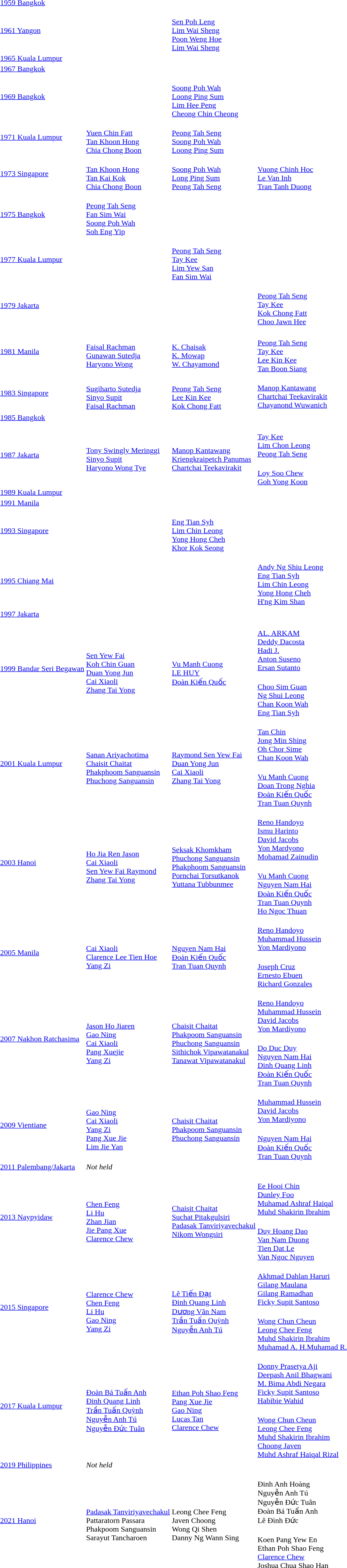<table>
<tr>
<td rowspan=2><a href='#'>1959 Bangkok</a><br></td>
<td rowspan=2></td>
<td rowspan=2></td>
<td></td>
</tr>
<tr>
<td></td>
</tr>
<tr>
<td rowspan=2><a href='#'>1961 Yangon</a><br></td>
<td rowspan=2></td>
<td rowspan=2><br><a href='#'>Sen Poh Leng</a><br><a href='#'>Lim Wai Sheng</a><br><a href='#'>Poon Weng Hoe</a><br><a href='#'>Lim Wai Sheng</a></td>
<td></td>
</tr>
<tr>
<td></td>
</tr>
<tr>
<td><a href='#'>1965 Kuala Lumpur</a><br></td>
<td></td>
<td></td>
<td></td>
</tr>
<tr>
<td rowspan=2><a href='#'>1967 Bangkok</a><br></td>
<td rowspan=2></td>
<td rowspan=2></td>
<td></td>
</tr>
<tr>
<td></td>
</tr>
<tr>
<td rowspan=2><a href='#'>1969 Bangkok</a><br></td>
<td rowspan=2></td>
<td rowspan=2><br><a href='#'>Soong Poh Wah</a><br><a href='#'>Loong Ping Sum</a><br><a href='#'>Lim Hee Peng</a><br><a href='#'>Cheong Chin Cheong</a></td>
<td></td>
</tr>
<tr>
<td></td>
</tr>
<tr>
<td rowspan=2><a href='#'>1971 Kuala Lumpur</a><br></td>
<td rowspan=2><br><a href='#'>Yuen Chin Fatt</a><br><a href='#'>Tan Khoon Hong</a><br><a href='#'>Chia Chong Boon</a></td>
<td rowspan=2><br><a href='#'>Peong Tah Seng</a><br><a href='#'>Soong Poh Wah</a><br><a href='#'>Loong Ping Sum</a></td>
<td></td>
</tr>
<tr>
<td></td>
</tr>
<tr>
<td><a href='#'>1973 Singapore</a><br></td>
<td><br><a href='#'>Tan Khoon Hong</a><br><a href='#'>Tan Kai Kok</a><br><a href='#'>Chia Chong Boon</a></td>
<td><br><a href='#'>Soong Poh Wah</a><br><a href='#'>Long Ping Sum</a><br><a href='#'>Peong Tah Seng</a></td>
<td><br><a href='#'>Vuong Chinh Hoc</a><br><a href='#'>Le Van Inh</a><br><a href='#'>Tran Tanh Duong</a></td>
</tr>
<tr>
<td rowspan=2><a href='#'>1975 Bangkok</a><br></td>
<td rowspan=2><br><a href='#'>Peong Tah Seng</a><br><a href='#'>Fan Sim Wai</a><br><a href='#'>Soong Poh Wah</a><br><a href='#'>Soh Eng Yip</a></td>
<td rowspan=2></td>
<td></td>
</tr>
<tr>
<td></td>
</tr>
<tr>
<td rowspan=2><a href='#'>1977 Kuala Lumpur</a><br></td>
<td rowspan=2></td>
<td rowspan=2><br><a href='#'>Peong Tah Seng</a><br><a href='#'>Tay Kee</a><br><a href='#'>Lim Yew San</a><br><a href='#'>Fan Sim Wai</a></td>
<td></td>
</tr>
<tr>
<td></td>
</tr>
<tr>
<td rowspan=2><a href='#'>1979 Jakarta</a><br></td>
<td rowspan=2></td>
<td rowspan=2></td>
<td><br><a href='#'>Peong Tah Seng</a><br><a href='#'>Tay Kee</a><br><a href='#'>Kok Chong Fatt</a><br><a href='#'>Choo Jawn Hee</a></td>
</tr>
<tr>
<td></td>
</tr>
<tr>
<td><a href='#'>1981 Manila</a><br></td>
<td><br><a href='#'>Faisal Rachman</a><br><a href='#'>Gunawan Sutedja</a><br><a href='#'>Haryono Wong</a></td>
<td><br><a href='#'>K. Chaisak</a><br><a href='#'>K. Mowap</a><br><a href='#'>W. Chayamond</a></td>
<td><br><a href='#'>Peong Tah Seng</a><br><a href='#'>Tay Kee</a><br><a href='#'>Lee Kin Kee</a><br><a href='#'>Tan Boon Siang</a></td>
</tr>
<tr>
<td rowspan=2><a href='#'>1983 Singapore</a><br></td>
<td rowspan=2><br><a href='#'>Sugiharto Sutedja</a><br><a href='#'>Sinyo Supit</a><br><a href='#'>Faisal Rachman</a></td>
<td rowspan=2><br><a href='#'>Peong Tah Seng</a><br><a href='#'>Lee Kin Kee</a><br><a href='#'>Kok Chong Fatt</a></td>
<td><br><a href='#'>Manop Kantawang</a><br><a href='#'>Chartchai Teekavirakit</a><br><a href='#'>Chayanond Wuwanich</a></td>
</tr>
<tr>
<td></td>
</tr>
<tr>
<td rowspan=2><a href='#'>1985 Bangkok</a><br></td>
<td rowspan=2></td>
<td rowspan=2></td>
<td></td>
</tr>
<tr>
<td></td>
</tr>
<tr>
<td rowspan=2><a href='#'>1987 Jakarta</a><br></td>
<td rowspan=2><br><a href='#'>Tony Swingly Meringgi</a><br><a href='#'>Sinyo Supit</a><br><a href='#'>Haryono Wong Tye</a></td>
<td rowspan=2><br><a href='#'>Manop Kantawang</a><br><a href='#'>Kriengkraipetch Panumas</a><br><a href='#'>Chartchai Teekavirakit</a></td>
<td><br><a href='#'>Tay Kee</a><br><a href='#'>Lim Chon Leong</a><br><a href='#'>Peong Tah Seng</a></td>
</tr>
<tr>
<td><br><a href='#'>Loy Soo Chew</a><br><a href='#'>Goh Yong Koon</a></td>
</tr>
<tr>
<td rowspan=2><a href='#'>1989 Kuala Lumpur</a><br></td>
<td rowspan=2></td>
<td rowspan=2></td>
<td></td>
</tr>
<tr>
<td></td>
</tr>
<tr>
<td rowspan=2><a href='#'>1991 Manila</a><br></td>
<td rowspan=2></td>
<td rowspan=2></td>
<td></td>
</tr>
<tr>
<td></td>
</tr>
<tr>
<td rowspan=2><a href='#'>1993 Singapore</a><br></td>
<td rowspan=2></td>
<td rowspan=2><br><a href='#'>Eng Tian Syh</a><br><a href='#'>Lim Chin Leong</a><br><a href='#'>Yong Hong Cheh</a><br><a href='#'>Khor Kok Seong</a></td>
<td></td>
</tr>
<tr>
<td></td>
</tr>
<tr>
<td rowspan=2><a href='#'>1995 Chiang Mai</a><br></td>
<td rowspan=2></td>
<td rowspan=2></td>
<td><br><a href='#'>Andy Ng Shiu Leong</a><br><a href='#'>Eng Tian Syh</a><br><a href='#'>Lim Chin Leong</a><br><a href='#'>Yong Hong Cheh</a><br><a href='#'>H'ng Kim Shan</a></td>
</tr>
<tr>
<td></td>
</tr>
<tr>
<td rowspan=2><a href='#'>1997 Jakarta</a><br></td>
<td rowspan=2></td>
<td rowspan=2></td>
<td></td>
</tr>
<tr>
<td></td>
</tr>
<tr>
<td rowspan=2><a href='#'>1999 Bandar Seri Begawan</a><br></td>
<td rowspan=2><br><a href='#'>Sen Yew Fai</a><br><a href='#'>Koh Chin Guan</a><br><a href='#'>Duan Yong Jun</a><br><a href='#'>Cai Xiaoli</a><br><a href='#'>Zhang Tai Yong</a></td>
<td rowspan=2><br><a href='#'>Vu Manh Cuong</a><br><a href='#'>LE HUY</a><br><a href='#'>Đoàn Kiến Quốc</a></td>
<td><br><a href='#'>AL. ARKAM</a><br><a href='#'>Deddy Dacosta</a><br><a href='#'>Hadi J.</a><br><a href='#'>Anton Suseno</a><br><a href='#'>Ersan Sutanto</a></td>
</tr>
<tr>
<td><br><a href='#'>Choo Sim Guan</a><br><a href='#'>Ng Shui Leong</a><br><a href='#'>Chan Koon Wah</a><br><a href='#'>Eng Tian Syh</a></td>
</tr>
<tr>
<td rowspan=2><a href='#'>2001 Kuala Lumpur</a><br></td>
<td rowspan=2><br><a href='#'>Sanan Ariyachotima</a><br><a href='#'>Chaisit Chaitat</a><br><a href='#'>Phakphoom Sanguansin</a><br><a href='#'>Phuchong Sanguansin</a></td>
<td rowspan=2><br><a href='#'>Raymond Sen Yew Fai</a><br><a href='#'>Duan Yong Jun</a><br><a href='#'>Cai Xiaoli</a><br><a href='#'>Zhang Tai Yong</a></td>
<td><br><a href='#'>Tan Chin</a><br><a href='#'>Jong Min Shing</a><br><a href='#'>Oh Chor Sime</a><br><a href='#'>Chan Koon Wah</a></td>
</tr>
<tr>
<td><br><a href='#'>Vu Manh Cuong</a><br><a href='#'>Doan Trong Nghia</a><br><a href='#'>Đoàn Kiến Quốc</a><br><a href='#'>Tran Tuan Quynh</a></td>
</tr>
<tr>
<td rowspan=2><a href='#'>2003 Hanoi</a><br></td>
<td rowspan=2><br><a href='#'>Ho Jia Ren Jason</a><br><a href='#'>Cai Xiaoli</a><br><a href='#'>Sen Yew Fai Raymond</a><br><a href='#'>Zhang Tai Yong</a></td>
<td rowspan=2><br><a href='#'>Seksak Khomkham</a><br><a href='#'>Phuchong Sanguansin</a><br><a href='#'>Phakphoom Sanguansin</a><br><a href='#'>Pornchai Torsutkanok</a><br><a href='#'>Yuttana Tubbunmee</a></td>
<td><br><a href='#'>Reno Handoyo</a><br><a href='#'>Ismu Harinto</a><br><a href='#'>David Jacobs</a><br><a href='#'>Yon Mardyono</a><br><a href='#'>Mohamad Zainudin</a></td>
</tr>
<tr>
<td><br><a href='#'>Vu Manh Cuong</a><br><a href='#'>Nguyen Nam Hai</a><br><a href='#'>Đoàn Kiến Quốc</a><br><a href='#'>Tran Tuan Quynh</a><br><a href='#'>Ho Ngoc Thuan</a></td>
</tr>
<tr>
<td rowspan=2><a href='#'>2005 Manila</a><br></td>
<td rowspan=2><br><a href='#'>Cai Xiaoli</a><br><a href='#'>Clarence Lee Tien Hoe</a><br><a href='#'>Yang Zi</a></td>
<td rowspan=2><br><a href='#'>Nguyen Nam Hai</a><br><a href='#'>Đoàn Kiến Quốc</a><br><a href='#'>Tran Tuan Quynh</a></td>
<td><br><a href='#'>Reno Handoyo</a><br><a href='#'>Muhammad Hussein</a><br><a href='#'>Yon Mardiyono</a></td>
</tr>
<tr>
<td><br><a href='#'>Joseph Cruz</a><br><a href='#'>Ernesto Ebuen</a><br><a href='#'>Richard Gonzales</a></td>
</tr>
<tr>
<td rowspan=2><a href='#'>2007 Nakhon Ratchasima</a><br></td>
<td rowspan=2><br><a href='#'>Jason Ho Jiaren</a><br><a href='#'>Gao Ning</a><br><a href='#'>Cai Xiaoli</a><br><a href='#'>Pang Xuejie</a><br><a href='#'>Yang Zi</a></td>
<td rowspan=2><br><a href='#'>Chaisit Chaitat</a><br><a href='#'>Phakpoom Sanguansin</a><br><a href='#'>Phuchong Sanguansin</a><br><a href='#'>Sithichok Vipawatanakul</a><br><a href='#'>Tanawat Vipawatanakul</a></td>
<td><br><a href='#'>Reno Handoyo</a><br><a href='#'>Muhammad Hussein</a><br><a href='#'>David Jacobs</a><br><a href='#'>Yon Mardiyono</a></td>
</tr>
<tr>
<td><br><a href='#'>Do Duc Duy</a><br><a href='#'>Nguyen Nam Hai</a><br><a href='#'>Dinh Quang Linh</a><br><a href='#'>Đoàn Kiến Quốc</a><br><a href='#'>Tran Tuan Quynh</a></td>
</tr>
<tr>
<td rowspan=2><a href='#'>2009 Vientiane</a><br></td>
<td rowspan=2><br><a href='#'>Gao Ning</a><br><a href='#'>Cai Xiaoli</a><br><a href='#'>Yang Zi</a><br><a href='#'>Pang Xue Jie</a><br><a href='#'>Lim Jie Yan</a></td>
<td rowspan=2><br><a href='#'>Chaisit Chaitat</a><br><a href='#'>Phakpoom Sanguansin</a><br><a href='#'>Phuchong Sanguansin</a></td>
<td><br><a href='#'>Muhammad Hussein</a><br><a href='#'>David Jacobs</a><br><a href='#'>Yon Mardiyono</a></td>
</tr>
<tr>
<td><br><a href='#'>Nguyen Nam Hai</a><br><a href='#'>Đoàn Kiến Quốc</a><br><a href='#'>Tran Tuan Quynh</a></td>
</tr>
<tr>
<td><a href='#'>2011 Palembang/Jakarta</a><br></td>
<td colspan=3><em>Not held</em></td>
</tr>
<tr>
<td rowspan=2><a href='#'>2013 Naypyidaw</a><br></td>
<td rowspan=2><br><a href='#'>Chen Feng</a><br><a href='#'>Li Hu</a><br><a href='#'>Zhan Jian</a><br><a href='#'>Jie Pang Xue</a><br><a href='#'>Clarence Chew</a></td>
<td rowspan=2><br><a href='#'>Chaisit Chaitat</a><br><a href='#'>Suchat Pitakgulsiri</a><br><a href='#'>Padasak Tanviriyavechakul</a><br><a href='#'>Nikom Wongsiri</a></td>
<td><br><a href='#'>Ee Hooi Chin</a><br><a href='#'>Dunley Foo</a><br><a href='#'>Muhamad Ashraf Haiqal</a><br><a href='#'>Muhd Shakirin Ibrahim</a></td>
</tr>
<tr>
<td><br><a href='#'>Duy Hoang Dao</a><br><a href='#'>Van Nam Duong</a><br><a href='#'>Tien Dat Le</a><br><a href='#'>Van Ngoc Nguyen</a></td>
</tr>
<tr>
<td rowspan=2><a href='#'>2015 Singapore</a><br></td>
<td rowspan=2><br><a href='#'>Clarence Chew</a><br><a href='#'>Chen Feng</a><br><a href='#'>Li Hu</a><br><a href='#'>Gao Ning</a><br><a href='#'>Yang Zi</a></td>
<td rowspan=2><br><a href='#'>Lê Tiến Đạt</a><br><a href='#'>Đinh Quang Linh</a><br><a href='#'>Dương Văn Nam</a><br><a href='#'>Trần Tuấn Quỳnh</a><br><a href='#'>Nguyễn Anh Tú</a></td>
<td><br><a href='#'>Akhmad Dahlan Haruri</a><br><a href='#'>Gilang Maulana</a><br><a href='#'>Gilang Ramadhan</a><br><a href='#'>Ficky Supit Santoso</a></td>
</tr>
<tr>
<td><br><a href='#'>Wong Chun Cheun</a><br><a href='#'>Leong Chee Feng</a><br><a href='#'>Muhd Shakirin Ibrahim</a><br><a href='#'>Muhamad A. H.Muhamad R.</a></td>
</tr>
<tr>
<td rowspan=2><a href='#'>2017 Kuala Lumpur</a><br></td>
<td rowspan=2><br><a href='#'>Đoàn Bá Tuấn Anh</a><br><a href='#'>Đinh Quang Linh</a><br><a href='#'>Trần Tuấn Quỳnh</a><br><a href='#'>Nguyễn Anh Tú</a><br><a href='#'>Nguyễn Đức Tuân</a></td>
<td rowspan=2><br><a href='#'>Ethan Poh Shao Feng</a><br><a href='#'>Pang Xue Jie</a><br><a href='#'>Gao Ning</a><br><a href='#'>Lucas Tan</a><br><a href='#'>Clarence Chew</a></td>
<td><br><a href='#'>Donny Prasetya Aji</a><br><a href='#'>Deepash Anil Bhagwani</a><br><a href='#'>M. Bima Abdi Negara</a><br><a href='#'>Ficky Supit Santoso</a><br><a href='#'>Habibie Wahid</a></td>
</tr>
<tr>
<td><br><a href='#'>Wong Chun Cheun</a><br><a href='#'>Leong Chee Feng</a><br><a href='#'>Muhd Shakirin Ibrahim</a><br><a href='#'>Choong Javen</a><br><a href='#'>Muhd Ashraf Haiqal Rizal</a></td>
</tr>
<tr>
<td><a href='#'>2019 Philippines</a><br></td>
<td colspan=3><em>Not held</em></td>
</tr>
<tr>
<td rowspan=2><a href='#'>2021 Hanoi</a><br></td>
<td rowspan=2><br><a href='#'>Padasak Tanviriyavechakul</a><br>Pattaratorn Passara <br>Phakpoom Sanguansin<br>Sarayut Tancharoen</td>
<td rowspan=2><br>Leong Chee Feng<br>Javen Choong<br>Wong Qi Shen<br>Danny Ng Wann Sing</td>
<td><br>Đinh Anh Hoàng<br>Nguyễn Anh Tú<br>Nguyễn Đức Tuân<br>Đoàn Bá Tuấn Anh<br>Lê Đình Đức</td>
</tr>
<tr>
<td><br>Koen Pang Yew En<br>Ethan Poh Shao Feng<br><a href='#'>Clarence Chew</a><br>Joshua Chua Shao Han</td>
</tr>
</table>
